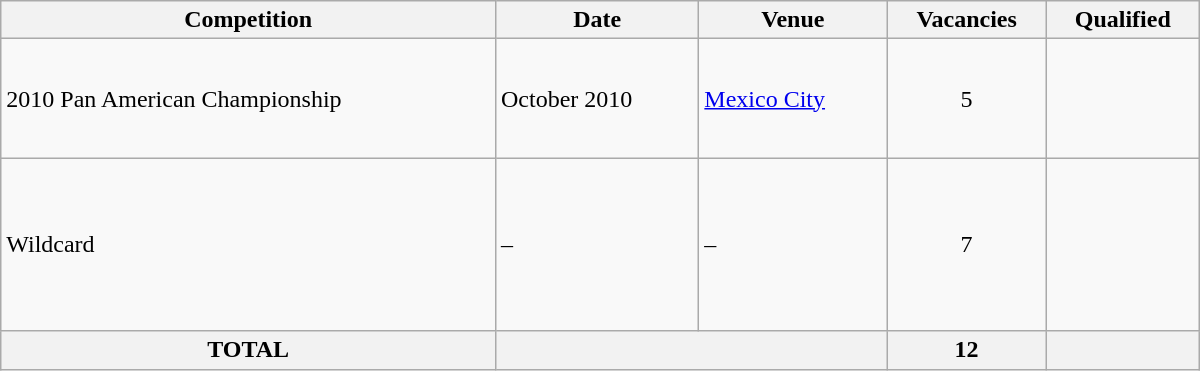<table class="wikitable" width=800>
<tr>
<th>Competition</th>
<th>Date</th>
<th>Venue</th>
<th>Vacancies</th>
<th>Qualified</th>
</tr>
<tr>
<td>2010 Pan American Championship</td>
<td>October 2010</td>
<td> <a href='#'>Mexico City</a></td>
<td align="center">5</td>
<td> <br><br>  <br>  <br></td>
</tr>
<tr>
<td>Wildcard</td>
<td>–</td>
<td>–</td>
<td align="center">7</td>
<td><br><br><br><br><br><br></td>
</tr>
<tr>
<th>TOTAL</th>
<th colspan="2"></th>
<th>12</th>
<th></th>
</tr>
</table>
